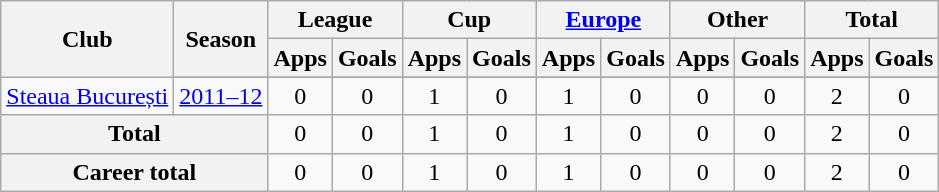<table class="wikitable" style="text-align: center;">
<tr>
<th rowspan="2">Club</th>
<th rowspan="2">Season</th>
<th colspan="2">League</th>
<th colspan="2">Cup</th>
<th colspan="2"><a href='#'>Europe</a></th>
<th colspan="2">Other</th>
<th colspan="3">Total</th>
</tr>
<tr>
<th>Apps</th>
<th>Goals</th>
<th>Apps</th>
<th>Goals</th>
<th>Apps</th>
<th>Goals</th>
<th>Apps</th>
<th>Goals</th>
<th>Apps</th>
<th>Goals</th>
</tr>
<tr>
<td rowspan="2"><a href='#'>Steaua București</a></td>
</tr>
<tr>
<td><a href='#'>2011–12</a></td>
<td>0</td>
<td>0</td>
<td>1</td>
<td>0</td>
<td>1</td>
<td>0</td>
<td>0</td>
<td>0</td>
<td>2</td>
<td>0</td>
</tr>
<tr>
<th colspan="2">Total</th>
<td>0</td>
<td>0</td>
<td>1</td>
<td>0</td>
<td>1</td>
<td>0</td>
<td>0</td>
<td>0</td>
<td>2</td>
<td>0</td>
</tr>
<tr>
<th colspan="2">Career total</th>
<td>0</td>
<td>0</td>
<td>1</td>
<td>0</td>
<td>1</td>
<td>0</td>
<td>0</td>
<td>0</td>
<td>2</td>
<td>0</td>
</tr>
</table>
